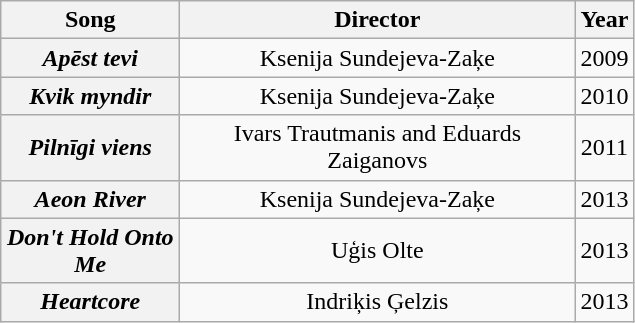<table class="wikitable plainrowheaders" style="text-align:center;">
<tr>
<th scope="col" style="width:7em;">Song</th>
<th scope="col" style="width:16em;">Director</th>
<th>Year</th>
</tr>
<tr>
<th scope="row"><em>Apēst tevi</em></th>
<td>Ksenija Sundejeva-Zaķe</td>
<td>2009</td>
</tr>
<tr>
<th scope="row"><em>Kvik myndir</em></th>
<td>Ksenija Sundejeva-Zaķe</td>
<td>2010</td>
</tr>
<tr>
<th scope="row"><em>Pilnīgi viens</em></th>
<td>Ivars Trautmanis and Eduards Zaiganovs</td>
<td>2011</td>
</tr>
<tr>
<th scope="row"><em>Aeon River</em></th>
<td>Ksenija Sundejeva-Zaķe</td>
<td>2013</td>
</tr>
<tr>
<th scope="row"><em>Don't Hold Onto Me</em></th>
<td>Uģis Olte</td>
<td>2013</td>
</tr>
<tr>
<th scope="row"><em>Heartcore</em></th>
<td>Indriķis Ģelzis</td>
<td>2013</td>
</tr>
</table>
